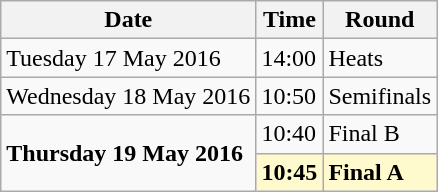<table class="wikitable">
<tr>
<th>Date</th>
<th>Time</th>
<th>Round</th>
</tr>
<tr>
<td>Tuesday 17 May 2016</td>
<td>14:00</td>
<td>Heats</td>
</tr>
<tr>
<td>Wednesday 18 May 2016</td>
<td>10:50</td>
<td>Semifinals</td>
</tr>
<tr>
<td rowspan=2><strong>Thursday 19 May 2016</strong></td>
<td>10:40</td>
<td>Final B</td>
</tr>
<tr>
<td style=background:lemonchiffon><strong>10:45</strong></td>
<td style=background:lemonchiffon><strong>Final A</strong></td>
</tr>
</table>
